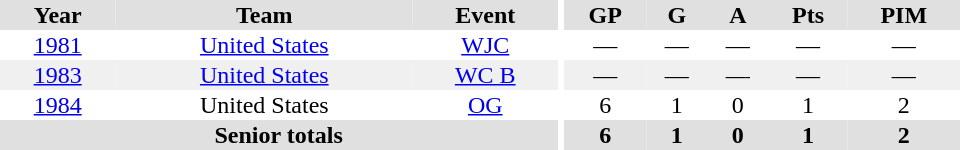<table border="0" cellpadding="1" cellspacing="0" ID="Table3" style="text-align:center; width:40em">
<tr ALIGN="center" bgcolor="#e0e0e0">
<th>Year</th>
<th>Team</th>
<th>Event</th>
<th rowspan="99" bgcolor="#ffffff"></th>
<th>GP</th>
<th>G</th>
<th>A</th>
<th>Pts</th>
<th>PIM</th>
</tr>
<tr>
<td><a href='#'>1981</a></td>
<td><a href='#'>United States</a></td>
<td><a href='#'>WJC</a></td>
<td>—</td>
<td>—</td>
<td>—</td>
<td>—</td>
<td>—</td>
</tr>
<tr bgcolor="#f0f0f0">
<td><a href='#'>1983</a></td>
<td><a href='#'>United States</a></td>
<td><a href='#'>WC B</a></td>
<td>—</td>
<td>—</td>
<td>—</td>
<td>—</td>
<td>—</td>
</tr>
<tr>
<td><a href='#'>1984</a></td>
<td>United States</td>
<td><a href='#'>OG</a></td>
<td>6</td>
<td>1</td>
<td>0</td>
<td>1</td>
<td>2</td>
</tr>
<tr bgcolor="#e0e0e0">
<th colspan="3">Senior totals</th>
<th>6</th>
<th>1</th>
<th>0</th>
<th>1</th>
<th>2</th>
</tr>
</table>
